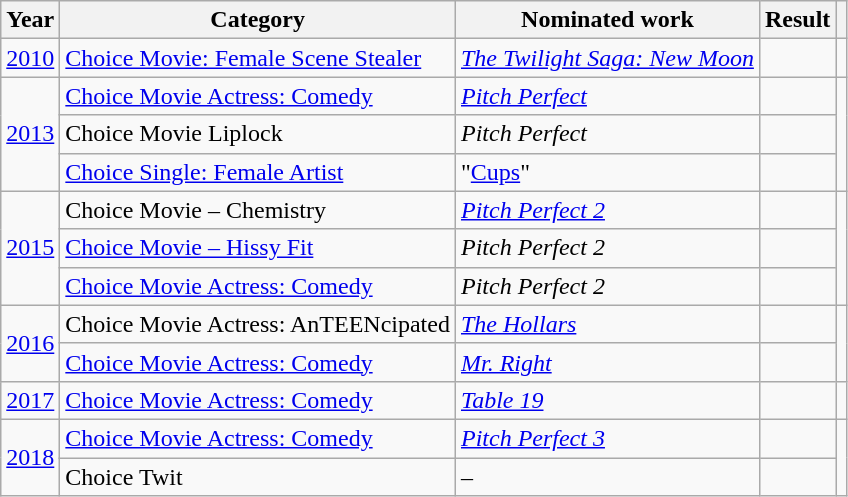<table class="wikitable sortable">
<tr>
<th>Year</th>
<th>Category</th>
<th>Nominated work</th>
<th>Result</th>
<th class="unsortable"></th>
</tr>
<tr>
<td><a href='#'>2010</a></td>
<td><a href='#'>Choice Movie: Female Scene Stealer</a></td>
<td><em><a href='#'>The Twilight Saga: New Moon</a></em></td>
<td></td>
<td style="text-align: center;"></td>
</tr>
<tr>
<td rowspan="3"><a href='#'>2013</a></td>
<td><a href='#'>Choice Movie Actress: Comedy</a></td>
<td><em><a href='#'>Pitch Perfect</a></em></td>
<td></td>
<td style="text-align: center;" rowspan="3"></td>
</tr>
<tr>
<td>Choice Movie Liplock</td>
<td><em>Pitch Perfect</em></td>
<td></td>
</tr>
<tr>
<td><a href='#'>Choice Single: Female Artist</a></td>
<td>"<a href='#'>Cups</a>"</td>
<td></td>
</tr>
<tr>
<td rowspan="3"><a href='#'>2015</a></td>
<td>Choice Movie – Chemistry</td>
<td><em><a href='#'>Pitch Perfect 2</a></em></td>
<td></td>
<td rowspan="3" style="text-align: center;"></td>
</tr>
<tr>
<td><a href='#'>Choice Movie – Hissy Fit</a></td>
<td><em>Pitch Perfect 2</em></td>
<td></td>
</tr>
<tr>
<td><a href='#'>Choice Movie Actress: Comedy</a></td>
<td><em>Pitch Perfect 2</em></td>
<td></td>
</tr>
<tr>
<td rowspan="2"><a href='#'>2016</a></td>
<td>Choice Movie Actress: AnTEENcipated</td>
<td><em><a href='#'>The Hollars</a></em></td>
<td></td>
<td rowspan="2" style="text-align: center;"></td>
</tr>
<tr>
<td><a href='#'>Choice Movie Actress: Comedy</a></td>
<td><em><a href='#'>Mr. Right</a></em></td>
<td></td>
</tr>
<tr>
<td><a href='#'>2017</a></td>
<td><a href='#'>Choice Movie Actress: Comedy</a></td>
<td><em><a href='#'>Table 19</a></em></td>
<td></td>
<td style="text-align:center;"></td>
</tr>
<tr>
<td rowspan="2"><a href='#'>2018</a></td>
<td><a href='#'>Choice Movie Actress: Comedy</a></td>
<td><em><a href='#'>Pitch Perfect 3</a></em></td>
<td></td>
<td style="text-align:center;" rowspan="2"></td>
</tr>
<tr>
<td>Choice Twit</td>
<td>–</td>
<td></td>
</tr>
</table>
